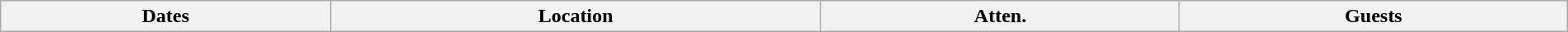<table class="wikitable" width="100%">
<tr>
<th>Dates</th>
<th>Location</th>
<th>Atten.</th>
<th>Guests<br>





</th>
</tr>
</table>
